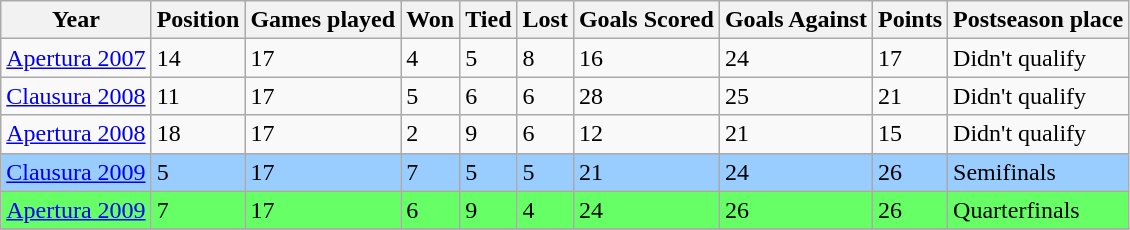<table class="wikitable">
<tr>
<th>Year</th>
<th>Position</th>
<th>Games played</th>
<th>Won</th>
<th>Tied</th>
<th>Lost</th>
<th>Goals Scored</th>
<th>Goals Against</th>
<th>Points</th>
<th>Postseason place</th>
</tr>
<tr>
<td><a href='#'>Apertura 2007</a></td>
<td>14</td>
<td>17</td>
<td>4</td>
<td>5</td>
<td>8</td>
<td>16</td>
<td>24</td>
<td>17</td>
<td>Didn't qualify</td>
</tr>
<tr>
<td><a href='#'>Clausura 2008</a></td>
<td>11</td>
<td>17</td>
<td>5</td>
<td>6</td>
<td>6</td>
<td>28</td>
<td>25</td>
<td>21</td>
<td>Didn't qualify</td>
</tr>
<tr>
<td><a href='#'>Apertura 2008</a></td>
<td>18</td>
<td>17</td>
<td>2</td>
<td>9</td>
<td>6</td>
<td>12</td>
<td>21</td>
<td>15</td>
<td>Didn't qualify</td>
</tr>
<tr bgcolor=#99ccff>
<td><a href='#'>Clausura 2009</a></td>
<td>5</td>
<td>17</td>
<td>7</td>
<td>5</td>
<td>5</td>
<td>21</td>
<td>24</td>
<td>26</td>
<td>Semifinals</td>
</tr>
<tr bgcolor=#66ff66>
<td><a href='#'>Apertura 2009</a></td>
<td>7</td>
<td>17</td>
<td>6</td>
<td>9</td>
<td>4</td>
<td>24</td>
<td>26</td>
<td>26</td>
<td>Quarterfinals</td>
</tr>
<tr>
</tr>
</table>
